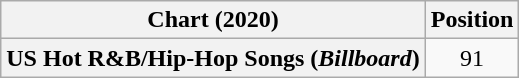<table class="wikitable plainrowheaders" style="text-align:center">
<tr>
<th scope="col">Chart (2020)</th>
<th scope="col">Position</th>
</tr>
<tr>
<th scope="row">US Hot R&B/Hip-Hop Songs (<em>Billboard</em>)</th>
<td>91</td>
</tr>
</table>
